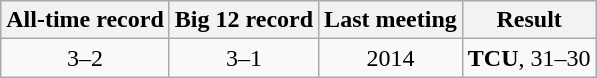<table class="wikitable">
<tr style="text-align:center;">
<th>All-time record</th>
<th>Big 12 record</th>
<th>Last meeting</th>
<th>Result</th>
</tr>
<tr style="text-align:center;">
<td>3–2</td>
<td>3–1</td>
<td>2014</td>
<td><strong>TCU</strong>, 31–30</td>
</tr>
</table>
